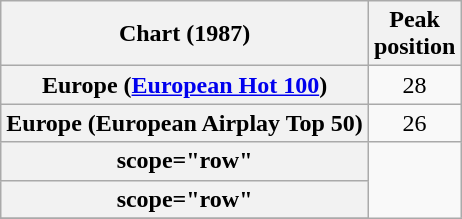<table class="wikitable sortable plainrowheaders">
<tr>
<th>Chart (1987)</th>
<th>Peak<br>position</th>
</tr>
<tr>
<th scope="row">Europe (<a href='#'>European Hot 100</a>)</th>
<td align="center">28</td>
</tr>
<tr>
<th scope="row">Europe (European Airplay Top 50)</th>
<td style="text-align:center;">26</td>
</tr>
<tr>
<th>scope="row"</th>
</tr>
<tr>
<th>scope="row"</th>
</tr>
<tr>
</tr>
</table>
